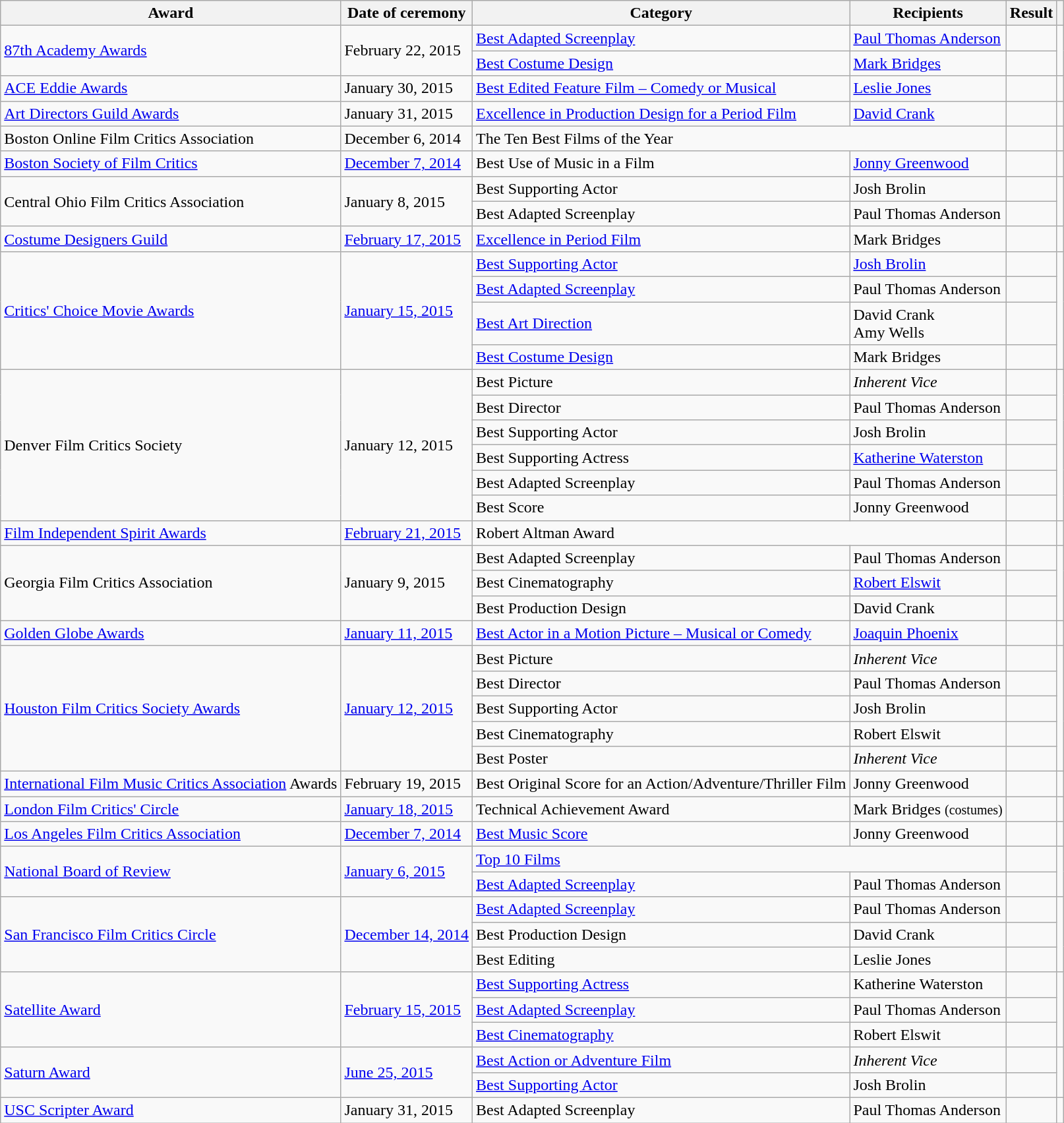<table class="wikitable plainrowheaders sortable">
<tr>
<th scope="col">Award</th>
<th scope="col">Date of ceremony</th>
<th scope="col">Category</th>
<th scope="col">Recipients</th>
<th scope="col">Result</th>
<th scope="col" class="unsortable"></th>
</tr>
<tr>
<td rowspan="2"><a href='#'>87th Academy Awards</a></td>
<td rowspan="2">February 22, 2015</td>
<td><a href='#'>Best Adapted Screenplay</a></td>
<td><a href='#'>Paul Thomas Anderson</a></td>
<td></td>
<td style="text-align:center;" rowspan="2"></td>
</tr>
<tr>
<td><a href='#'>Best Costume Design</a></td>
<td><a href='#'>Mark Bridges</a></td>
<td></td>
</tr>
<tr>
<td><a href='#'>ACE Eddie Awards</a></td>
<td>January 30, 2015</td>
<td><a href='#'>Best Edited Feature Film – Comedy or Musical</a></td>
<td><a href='#'>Leslie Jones</a></td>
<td></td>
<td style="text-align:center;"></td>
</tr>
<tr>
<td><a href='#'>Art Directors Guild Awards</a></td>
<td>January 31, 2015</td>
<td><a href='#'>Excellence in Production Design for a Period Film</a></td>
<td><a href='#'>David Crank</a></td>
<td></td>
<td style="text-align:center;"></td>
</tr>
<tr>
<td rowspan="1">Boston Online Film Critics Association</td>
<td rowspan="1">December 6, 2014</td>
<td colspan="2">The Ten Best Films of the Year</td>
<td></td>
<td style="text-align:center;"></td>
</tr>
<tr>
<td rowspan="1"><a href='#'>Boston Society of Film Critics</a></td>
<td rowspan="1"><a href='#'>December 7, 2014</a></td>
<td>Best Use of Music in a Film</td>
<td><a href='#'>Jonny Greenwood</a></td>
<td></td>
<td style="text-align:center;"></td>
</tr>
<tr>
<td rowspan="2">Central Ohio Film Critics Association</td>
<td rowspan="2">January 8, 2015</td>
<td>Best Supporting Actor</td>
<td>Josh Brolin</td>
<td></td>
<td style="text-align:center;" rowspan="2"><br></td>
</tr>
<tr>
<td>Best Adapted Screenplay</td>
<td>Paul Thomas Anderson</td>
<td></td>
</tr>
<tr>
<td><a href='#'>Costume Designers Guild</a></td>
<td><a href='#'>February 17, 2015</a></td>
<td><a href='#'>Excellence in Period Film</a></td>
<td>Mark Bridges</td>
<td></td>
<td style="text-align:center;"></td>
</tr>
<tr>
<td rowspan="4"><a href='#'>Critics' Choice Movie Awards</a></td>
<td rowspan="4"><a href='#'>January 15, 2015</a></td>
<td><a href='#'>Best Supporting Actor</a></td>
<td><a href='#'>Josh Brolin</a></td>
<td></td>
<td style="text-align:center;" rowspan="4"></td>
</tr>
<tr>
<td><a href='#'>Best Adapted Screenplay</a></td>
<td>Paul Thomas Anderson</td>
<td></td>
</tr>
<tr>
<td><a href='#'>Best Art Direction</a></td>
<td>David Crank<br>Amy Wells</td>
<td></td>
</tr>
<tr>
<td><a href='#'>Best Costume Design</a></td>
<td>Mark Bridges</td>
<td></td>
</tr>
<tr>
<td rowspan="6">Denver Film Critics Society</td>
<td rowspan="6">January 12, 2015</td>
<td>Best Picture</td>
<td><em>Inherent Vice</em></td>
<td></td>
<td style="text-align:center;" rowspan="6"><br></td>
</tr>
<tr>
<td>Best Director</td>
<td>Paul Thomas Anderson</td>
<td></td>
</tr>
<tr>
<td>Best Supporting Actor</td>
<td>Josh Brolin</td>
<td></td>
</tr>
<tr>
<td>Best Supporting Actress</td>
<td><a href='#'>Katherine Waterston</a></td>
<td></td>
</tr>
<tr>
<td>Best Adapted Screenplay</td>
<td>Paul Thomas Anderson</td>
<td></td>
</tr>
<tr>
<td>Best Score</td>
<td>Jonny Greenwood</td>
<td></td>
</tr>
<tr>
<td rowspan="1"><a href='#'>Film Independent Spirit Awards</a></td>
<td rowspan="1"><a href='#'>February 21, 2015</a></td>
<td colspan="2">Robert Altman Award</td>
<td></td>
<td style="text-align:center;"></td>
</tr>
<tr>
<td rowspan="3">Georgia Film Critics Association</td>
<td rowspan="3">January 9, 2015</td>
<td>Best Adapted Screenplay</td>
<td>Paul Thomas Anderson</td>
<td></td>
<td style="text-align:center;" rowspan="3"><br></td>
</tr>
<tr>
<td>Best Cinematography</td>
<td><a href='#'>Robert Elswit</a></td>
<td></td>
</tr>
<tr>
<td>Best Production Design</td>
<td>David Crank</td>
<td></td>
</tr>
<tr>
<td><a href='#'>Golden Globe Awards</a></td>
<td><a href='#'>January 11, 2015</a></td>
<td><a href='#'>Best Actor in a Motion Picture – Musical or Comedy</a></td>
<td><a href='#'>Joaquin Phoenix</a></td>
<td></td>
<td style="text-align:center;"></td>
</tr>
<tr>
<td rowspan="5"><a href='#'>Houston Film Critics Society Awards</a></td>
<td rowspan="5"><a href='#'>January 12, 2015</a></td>
<td>Best Picture</td>
<td><em>Inherent Vice</em></td>
<td></td>
<td style="text-align:center;" rowspan="5"><br></td>
</tr>
<tr>
<td>Best Director</td>
<td>Paul Thomas Anderson</td>
<td></td>
</tr>
<tr>
<td>Best Supporting Actor</td>
<td>Josh Brolin</td>
<td></td>
</tr>
<tr>
<td>Best Cinematography</td>
<td>Robert Elswit</td>
<td></td>
</tr>
<tr>
<td>Best Poster</td>
<td><em>Inherent Vice</em></td>
<td></td>
</tr>
<tr>
<td rowspan="1"><a href='#'>International Film Music Critics Association</a> Awards</td>
<td rowspan="1">February 19, 2015</td>
<td>Best Original Score for an Action/Adventure/Thriller Film</td>
<td>Jonny Greenwood</td>
<td></td>
<td style="text-align:center;"></td>
</tr>
<tr>
<td rowspan="1"><a href='#'>London Film Critics' Circle</a></td>
<td rowspan="1"><a href='#'>January 18, 2015</a></td>
<td>Technical Achievement Award</td>
<td>Mark Bridges <small>(costumes)</small></td>
<td></td>
<td style="text-align:center;"></td>
</tr>
<tr>
<td rowspan="1"><a href='#'>Los Angeles Film Critics Association</a></td>
<td rowspan="1"><a href='#'>December 7, 2014</a></td>
<td><a href='#'>Best Music Score</a> </td>
<td>Jonny Greenwood</td>
<td></td>
<td style="text-align:center;"></td>
</tr>
<tr>
<td rowspan="2"><a href='#'>National Board of Review</a></td>
<td rowspan="2"><a href='#'>January 6, 2015</a></td>
<td colspan="2"><a href='#'>Top 10 Films</a></td>
<td></td>
<td style="text-align:center;"rowspan=2></td>
</tr>
<tr>
<td><a href='#'>Best Adapted Screenplay</a></td>
<td>Paul Thomas Anderson</td>
<td></td>
</tr>
<tr>
<td rowspan="3"><a href='#'>San Francisco Film Critics Circle</a></td>
<td rowspan="3"><a href='#'>December 14, 2014</a></td>
<td><a href='#'>Best Adapted Screenplay</a></td>
<td>Paul Thomas Anderson</td>
<td></td>
<td style="text-align:center;" rowspan="3"><br></td>
</tr>
<tr>
<td>Best Production Design</td>
<td>David Crank</td>
<td></td>
</tr>
<tr>
<td>Best Editing</td>
<td>Leslie Jones</td>
<td></td>
</tr>
<tr>
<td rowspan="3"><a href='#'>Satellite Award</a></td>
<td rowspan="3"><a href='#'>February 15, 2015</a></td>
<td><a href='#'>Best Supporting Actress</a></td>
<td>Katherine Waterston</td>
<td></td>
<td style="text-align:center;" rowspan=3></td>
</tr>
<tr>
<td><a href='#'>Best Adapted Screenplay</a></td>
<td>Paul Thomas Anderson</td>
<td></td>
</tr>
<tr>
<td><a href='#'>Best Cinematography</a></td>
<td>Robert Elswit</td>
<td></td>
</tr>
<tr>
<td rowspan="2"><a href='#'>Saturn Award</a></td>
<td rowspan="2"><a href='#'>June 25, 2015</a></td>
<td><a href='#'>Best Action or Adventure Film</a></td>
<td><em>Inherent Vice</em></td>
<td></td>
<td style="text-align:center;" rowspan="2"></td>
</tr>
<tr>
<td><a href='#'>Best Supporting Actor</a></td>
<td>Josh Brolin</td>
<td></td>
</tr>
<tr>
<td><a href='#'>USC Scripter Award</a></td>
<td>January 31, 2015</td>
<td>Best Adapted Screenplay</td>
<td>Paul Thomas Anderson</td>
<td></td>
<td style="text-align:center;"></td>
</tr>
</table>
